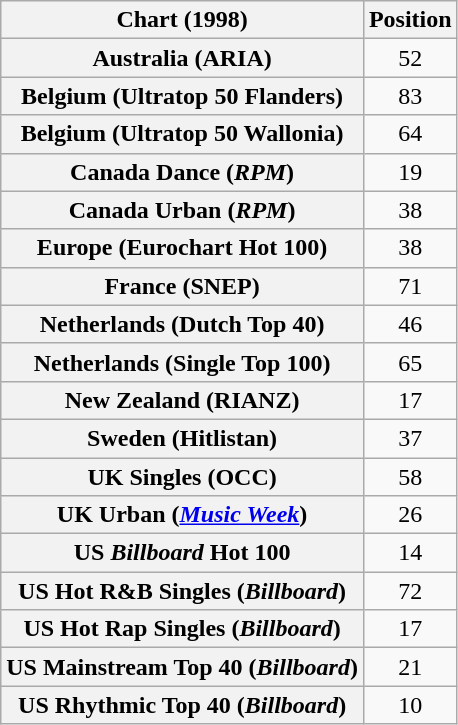<table class="wikitable sortable plainrowheaders" style="text-align:center">
<tr>
<th>Chart (1998)</th>
<th>Position</th>
</tr>
<tr>
<th scope="row">Australia (ARIA)</th>
<td>52</td>
</tr>
<tr>
<th scope="row">Belgium (Ultratop 50 Flanders)</th>
<td>83</td>
</tr>
<tr>
<th scope="row">Belgium (Ultratop 50 Wallonia)</th>
<td>64</td>
</tr>
<tr>
<th scope="row">Canada Dance (<em>RPM</em>)</th>
<td>19</td>
</tr>
<tr>
<th scope="row">Canada Urban (<em>RPM</em>)</th>
<td>38</td>
</tr>
<tr>
<th scope="row">Europe (Eurochart Hot 100)</th>
<td>38</td>
</tr>
<tr>
<th scope="row">France (SNEP)</th>
<td>71</td>
</tr>
<tr>
<th scope="row">Netherlands (Dutch Top 40)</th>
<td>46</td>
</tr>
<tr>
<th scope="row">Netherlands (Single Top 100)</th>
<td>65</td>
</tr>
<tr>
<th scope="row">New Zealand (RIANZ)</th>
<td>17</td>
</tr>
<tr>
<th scope="row">Sweden (Hitlistan)</th>
<td>37</td>
</tr>
<tr>
<th scope="row">UK Singles (OCC)</th>
<td>58</td>
</tr>
<tr>
<th scope="row">UK Urban (<em><a href='#'>Music Week</a></em>)</th>
<td>26</td>
</tr>
<tr>
<th scope="row">US <em>Billboard</em> Hot 100</th>
<td>14</td>
</tr>
<tr>
<th scope="row">US Hot R&B Singles (<em>Billboard</em>)</th>
<td>72</td>
</tr>
<tr>
<th scope="row">US Hot Rap Singles (<em>Billboard</em>)</th>
<td>17</td>
</tr>
<tr>
<th scope="row">US Mainstream Top 40 (<em>Billboard</em>)</th>
<td>21</td>
</tr>
<tr>
<th scope="row">US Rhythmic Top 40 (<em>Billboard</em>)</th>
<td>10</td>
</tr>
</table>
